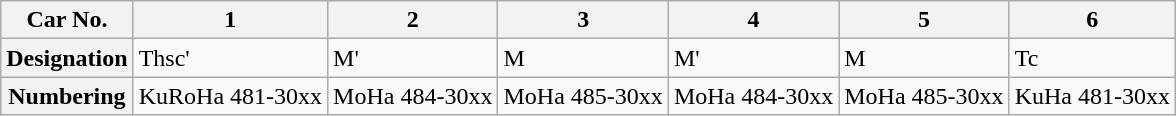<table class="wikitable">
<tr>
<th>Car No.</th>
<th>1</th>
<th>2</th>
<th>3</th>
<th>4</th>
<th>5</th>
<th>6</th>
</tr>
<tr>
<th>Designation</th>
<td>Thsc'</td>
<td>M'</td>
<td>M</td>
<td>M'</td>
<td>M</td>
<td>Tc</td>
</tr>
<tr>
<th>Numbering</th>
<td>KuRoHa 481-30xx</td>
<td>MoHa 484-30xx</td>
<td>MoHa 485-30xx</td>
<td>MoHa 484-30xx</td>
<td>MoHa 485-30xx</td>
<td>KuHa 481-30xx</td>
</tr>
</table>
